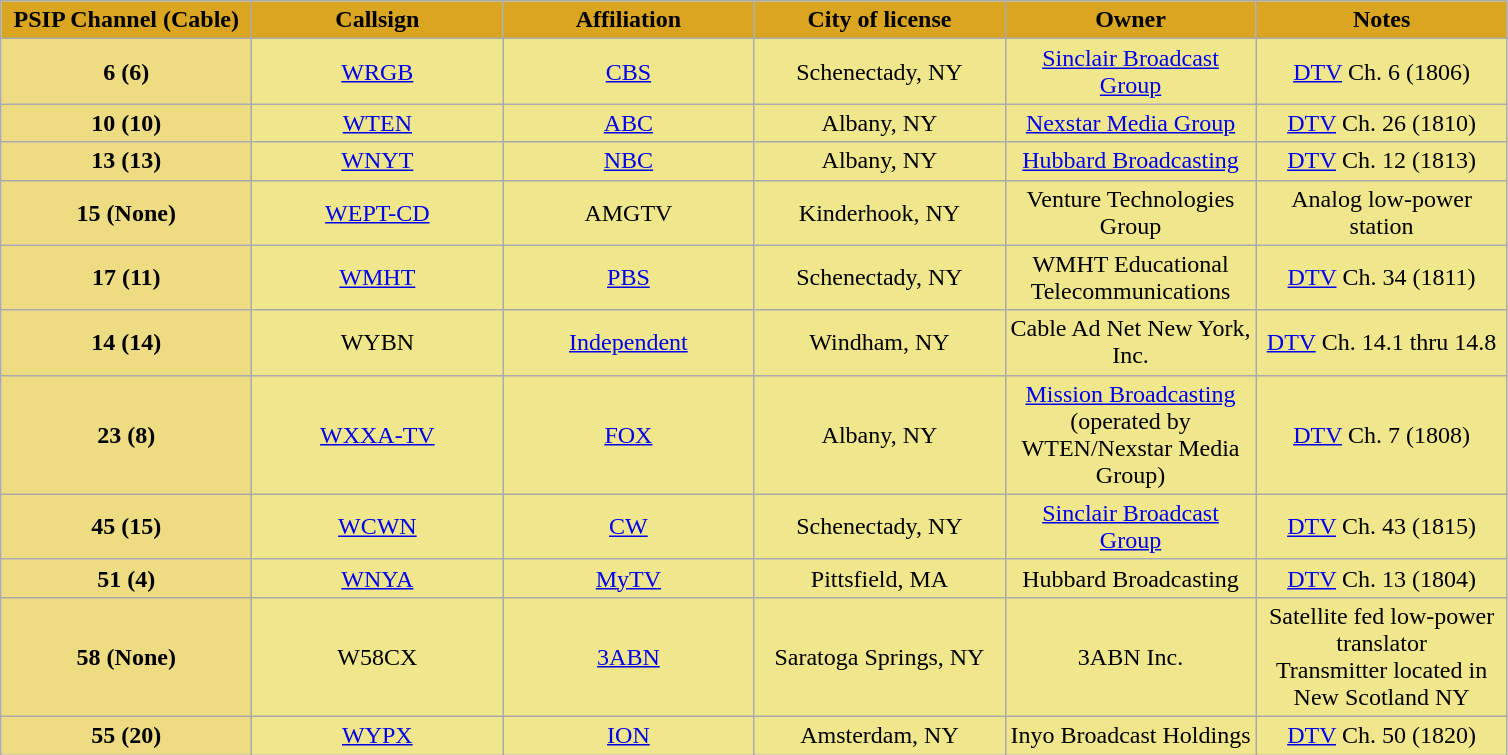<table class="wikitable" style="text-align:center">
<tr>
<th style="width:10em; background-color:Goldenrod;">PSIP Channel (Cable)</th>
<th style="width:10em; background-color:Goldenrod;">Callsign</th>
<th style="width:10em; background-color:Goldenrod;">Affiliation</th>
<th style="width:10em; background-color:Goldenrod;">City of license</th>
<th style="width:10em; background-color:Goldenrod;">Owner</th>
<th style="width:10em; background-color:Goldenrod;">Notes</th>
</tr>
<tr>
<th style="width:10em; background-color:#EEDC82;">6 (6)</th>
<td style="width:10em; background-color:Khaki;"><a href='#'>WRGB</a></td>
<td style="width:10em; background-color:khaki;"><a href='#'>CBS</a></td>
<td style="width:10em; background-color:Khaki;">Schenectady, NY</td>
<td style="width:10em; background-color:Khaki;"><a href='#'>Sinclair Broadcast Group</a></td>
<td style="width:10em; background-color:Khaki;"><a href='#'>DTV</a> Ch. 6 (1806)</td>
</tr>
<tr>
<th style="width:10em; background-color:#EEDC82;">10 (10)</th>
<td style="width:10em; background-color:Khaki;"><a href='#'>WTEN</a></td>
<td style="width:10em; background-color:Khaki;"><a href='#'>ABC</a></td>
<td style="width:10em; background-color:Khaki;">Albany, NY</td>
<td style="width:10em; background-color:Khaki;"><a href='#'>Nexstar Media Group</a></td>
<td style="width:10em; background-color:Khaki;"><a href='#'>DTV</a> Ch. 26 (1810)</td>
</tr>
<tr>
<th style="width:10em; background-color:#EEDC82;">13 (13)</th>
<td style="width:10em; background-color:Khaki;"><a href='#'>WNYT</a></td>
<td style="width:10em; background-color:Khaki;"><a href='#'>NBC</a></td>
<td style="width:10em; background-color:Khaki;">Albany, NY</td>
<td style="width:10em; background-color:Khaki;"><a href='#'>Hubbard Broadcasting</a></td>
<td style="width:10em; background-color:Khaki;"><a href='#'>DTV</a> Ch. 12 (1813)</td>
</tr>
<tr>
<th style="width:10em; background-color:#EEDC82;">15 (None)</th>
<td style="width:10em; background-color:Khaki;"><a href='#'>WEPT-CD</a></td>
<td style="width:10em; background-color:Khaki;">AMGTV</td>
<td style="width:10em; background-color:Khaki;">Kinderhook, NY</td>
<td style="width:10em; background-color:Khaki;">Venture Technologies Group</td>
<td style="width:10em; background-color:Khaki;">Analog low-power station</td>
</tr>
<tr>
<th style="width:10em; background-color:#EEDC82;">17 (11)</th>
<td style="width:10em; background-color:Khaki;"><a href='#'>WMHT</a></td>
<td style="width:10em; background-color:Khaki;"><a href='#'>PBS</a></td>
<td style="width:10em; background-color:Khaki;">Schenectady, NY</td>
<td style="width:10em; background-color:Khaki;">WMHT Educational Telecommunications</td>
<td style="width:10em; background-color:Khaki;"><a href='#'>DTV</a> Ch. 34 (1811)</td>
</tr>
<tr>
<th style="width:10em; background-color:#EEDC82;">14 (14)</th>
<td style="width:10em; background-color:Khaki;">WYBN</td>
<td style="width:10em; background-color:Khaki;"><a href='#'>Independent</a></td>
<td style="width:10em; background-color:Khaki;background-color:Khaki;">Windham, NY</td>
<td style="width:10em; background-color:Khaki;">Cable Ad Net New York, Inc.</td>
<td style="width:10em; background-color:Khaki;"><a href='#'>DTV</a> Ch. 14.1 thru 14.8</td>
</tr>
<tr>
<th style="width:10em; background-color:#EEDC82;">23 (8)</th>
<td style="width:10em; background-color:Khaki;"><a href='#'>WXXA-TV</a></td>
<td style="width:10em; background-color:Khaki;"><a href='#'>FOX</a></td>
<td style="width:10em; background-color:Khaki;">Albany, NY</td>
<td style="width:10em; background-color:Khaki;"><a href='#'>Mission Broadcasting</a> (operated by WTEN/Nexstar Media Group)</td>
<td style="width:10em; background-color:Khaki;"><a href='#'>DTV</a> Ch. 7 (1808)</td>
</tr>
<tr>
<th style="width:10em; background-color:#EEDC82;">45 (15)</th>
<td style="width:10em; background-color:Khaki;"><a href='#'>WCWN</a></td>
<td style="width:10em; background-color:Khaki;"><a href='#'>CW</a></td>
<td style="width:10em; background-color:Khaki;">Schenectady, NY</td>
<td style="width:10em; background-color:Khaki;"><a href='#'>Sinclair Broadcast Group</a></td>
<td style="width:10em; background-color:Khaki;"><a href='#'>DTV</a> Ch. 43 (1815)</td>
</tr>
<tr>
<th style="width:10em; background-color:#EEDC82;">51 (4)</th>
<td style="width:10em; background-color:Khaki;"><a href='#'>WNYA</a></td>
<td style="width:10em; background-color:Khaki;"><a href='#'>MyTV</a></td>
<td style="width:10em; background-color:Khaki;">Pittsfield, MA</td>
<td style="width:10em; background-color:Khaki;">Hubbard Broadcasting</td>
<td style="width:10em; background-color:Khaki;"><a href='#'>DTV</a> Ch. 13 (1804)</td>
</tr>
<tr>
<th style="width:10em; background-color:#EEDC82;">58 (None)</th>
<td style="width:10em; background-color:Khaki;">W58CX</td>
<td style="width:10em; background-color:Khaki;"><a href='#'>3ABN</a></td>
<td style="width:10em; background-color:Khaki;">Saratoga Springs, NY</td>
<td style="width:10em; background-color:Khaki;">3ABN Inc.</td>
<td style="width:10em; background-color:Khaki;">Satellite fed low-power translator<br>Transmitter located in New Scotland NY</td>
</tr>
<tr>
<th style="width:10em; background-color:#EEDC82;">55 (20)</th>
<td style="width:10em; background-color:Khaki;"><a href='#'>WYPX</a></td>
<td style="width:10em; background-color:Khaki;"><a href='#'>ION</a></td>
<td style="width:10em; background-color:Khaki;">Amsterdam, NY</td>
<td style="width:10em; background-color:Khaki;">Inyo Broadcast Holdings</td>
<td style="width:10em; background-color:Khaki;"><a href='#'>DTV</a> Ch. 50 (1820)</td>
</tr>
</table>
